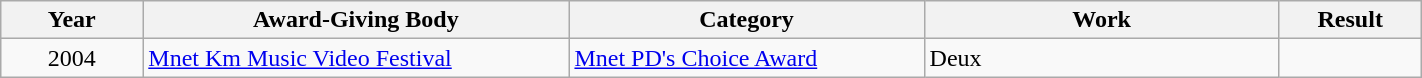<table | width="75%" class="wikitable sortable">
<tr>
<th width="10%">Year</th>
<th width="30%">Award-Giving Body</th>
<th width="25%">Category</th>
<th width="25%">Work</th>
<th width="10%">Result</th>
</tr>
<tr>
<td align="center">2004</td>
<td><a href='#'>Mnet Km Music Video Festival</a></td>
<td><a href='#'>Mnet PD's Choice Award</a></td>
<td>Deux</td>
<td></td>
</tr>
</table>
